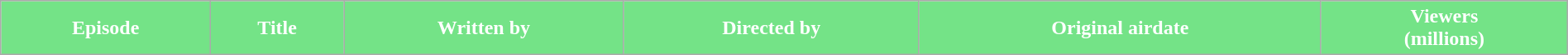<table class="wikitable plainrowheaders" style="width:100%;">
<tr style="color:#fff;">
<th style="background:#74E387;">Episode</th>
<th style="background:#74E387;">Title</th>
<th style="background:#74E387;">Written by</th>
<th style="background:#74E387;">Directed by</th>
<th style="background:#74E387;">Original airdate</th>
<th style="background:#74E387;">Viewers<br>(millions)<br>


</th>
</tr>
</table>
